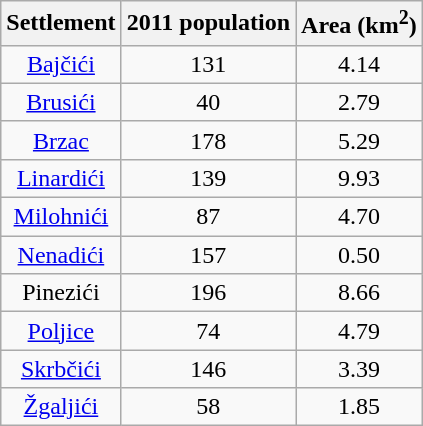<table class="wikitable" style="text-align: center;">
<tr>
<th>Settlement</th>
<th>2011 population</th>
<th>Area (km<sup>2</sup>)</th>
</tr>
<tr>
<td><a href='#'>Bajčići</a></td>
<td>131</td>
<td>4.14</td>
</tr>
<tr>
<td><a href='#'>Brusići</a></td>
<td>40</td>
<td>2.79</td>
</tr>
<tr>
<td><a href='#'>Brzac</a></td>
<td>178</td>
<td>5.29</td>
</tr>
<tr>
<td><a href='#'>Linardići</a></td>
<td>139</td>
<td>9.93</td>
</tr>
<tr>
<td><a href='#'>Milohnići</a></td>
<td>87</td>
<td>4.70</td>
</tr>
<tr>
<td><a href='#'>Nenadići</a></td>
<td>157</td>
<td>0.50</td>
</tr>
<tr>
<td>Pinezići</td>
<td>196</td>
<td>8.66</td>
</tr>
<tr>
<td><a href='#'>Poljice</a></td>
<td>74</td>
<td>4.79</td>
</tr>
<tr>
<td><a href='#'>Skrbčići</a></td>
<td>146</td>
<td>3.39</td>
</tr>
<tr>
<td><a href='#'>Žgaljići</a></td>
<td>58</td>
<td>1.85</td>
</tr>
</table>
